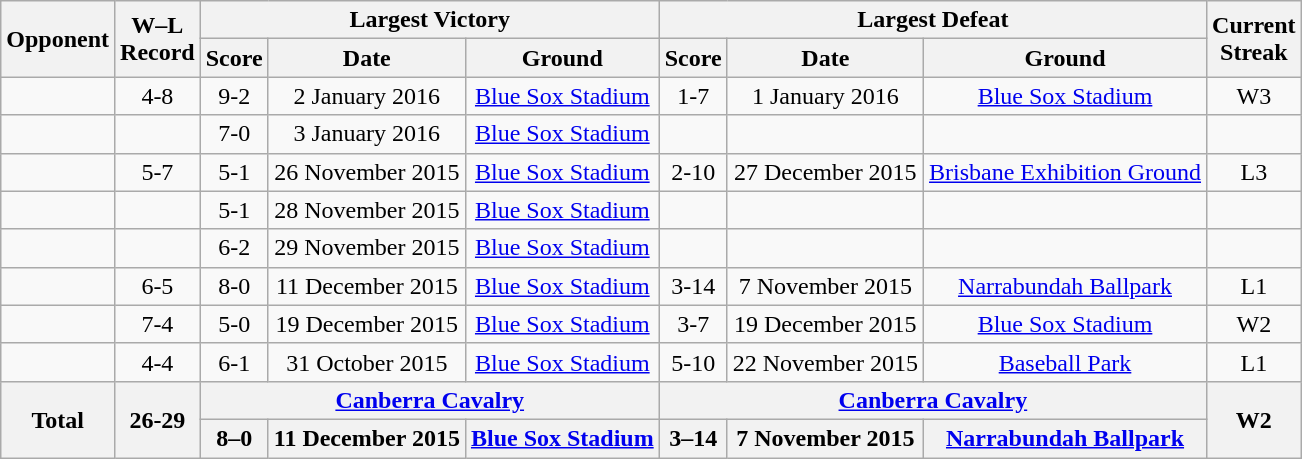<table class="wikitable" style="text-align:center">
<tr>
<th rowspan=2>Opponent</th>
<th rowspan=2>W–L<br>Record</th>
<th colspan=3>Largest Victory</th>
<th colspan=3>Largest Defeat</th>
<th rowspan=2>Current<br>Streak</th>
</tr>
<tr>
<th>Score</th>
<th>Date</th>
<th>Ground</th>
<th>Score</th>
<th>Date</th>
<th>Ground</th>
</tr>
<tr>
<td align=left></td>
<td>4-8</td>
<td>9-2</td>
<td>2 January 2016</td>
<td><a href='#'>Blue Sox Stadium</a></td>
<td>1-7</td>
<td>1 January 2016</td>
<td><a href='#'>Blue Sox Stadium</a></td>
<td>W3</td>
</tr>
<tr>
<td></td>
<td></td>
<td>7-0</td>
<td>3 January 2016</td>
<td><a href='#'>Blue Sox Stadium</a></td>
<td></td>
<td></td>
<td></td>
<td></td>
</tr>
<tr>
<td align=left></td>
<td>5-7</td>
<td>5-1</td>
<td>26 November 2015</td>
<td><a href='#'>Blue Sox Stadium</a></td>
<td>2-10</td>
<td>27 December 2015</td>
<td><a href='#'>Brisbane Exhibition Ground</a></td>
<td>L3</td>
</tr>
<tr>
<td></td>
<td></td>
<td>5-1</td>
<td>28 November 2015</td>
<td><a href='#'>Blue Sox Stadium</a></td>
<td></td>
<td></td>
<td></td>
<td></td>
</tr>
<tr>
<td></td>
<td></td>
<td>6-2</td>
<td>29 November 2015</td>
<td><a href='#'>Blue Sox Stadium</a></td>
<td></td>
<td></td>
<td></td>
<td></td>
</tr>
<tr>
<td align=left></td>
<td>6-5</td>
<td>8-0</td>
<td>11 December 2015</td>
<td><a href='#'>Blue Sox Stadium</a></td>
<td>3-14</td>
<td>7 November 2015</td>
<td><a href='#'>Narrabundah Ballpark</a></td>
<td>L1</td>
</tr>
<tr>
<td align=left></td>
<td>7-4</td>
<td>5-0</td>
<td>19 December 2015</td>
<td><a href='#'>Blue Sox Stadium</a></td>
<td>3-7</td>
<td>19 December 2015</td>
<td><a href='#'>Blue Sox Stadium</a></td>
<td>W2</td>
</tr>
<tr>
<td align=left></td>
<td>4-4</td>
<td>6-1</td>
<td>31 October 2015</td>
<td><a href='#'>Blue Sox Stadium</a></td>
<td>5-10</td>
<td>22 November 2015</td>
<td><a href='#'>Baseball Park</a></td>
<td>L1</td>
</tr>
<tr>
<th rowspan=2 align=left>Total</th>
<th rowspan=2>26-29</th>
<th colspan=3><a href='#'>Canberra Cavalry</a></th>
<th colspan=3><a href='#'>Canberra Cavalry</a></th>
<th rowspan=2>W2</th>
</tr>
<tr>
<th>8–0</th>
<th>11 December 2015</th>
<th><a href='#'>Blue Sox Stadium</a></th>
<th>3–14</th>
<th>7 November 2015</th>
<th><a href='#'>Narrabundah Ballpark</a></th>
</tr>
</table>
